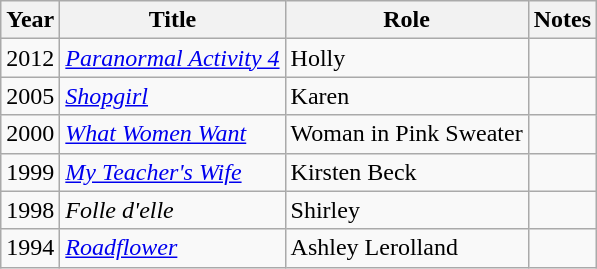<table class="wikitable sortable">
<tr>
<th>Year</th>
<th>Title</th>
<th>Role</th>
<th class="unsortable">Notes</th>
</tr>
<tr>
<td>2012</td>
<td><em><a href='#'>Paranormal Activity 4</a></em></td>
<td>Holly</td>
<td></td>
</tr>
<tr>
<td>2005</td>
<td><em><a href='#'>Shopgirl</a></em></td>
<td>Karen</td>
<td></td>
</tr>
<tr>
<td>2000</td>
<td><em><a href='#'>What Women Want</a></em></td>
<td>Woman in Pink Sweater</td>
<td></td>
</tr>
<tr>
<td>1999</td>
<td><em><a href='#'>My Teacher's Wife</a></em></td>
<td>Kirsten Beck</td>
<td></td>
</tr>
<tr>
<td>1998</td>
<td><em>Folle d'elle</em></td>
<td>Shirley</td>
<td></td>
</tr>
<tr>
<td>1994</td>
<td><em><a href='#'>Roadflower</a></em></td>
<td>Ashley Lerolland</td>
<td></td>
</tr>
</table>
